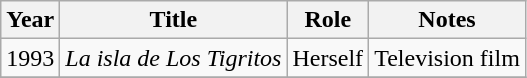<table class="wikitable sortable">
<tr>
<th>Year</th>
<th>Title</th>
<th>Role</th>
<th>Notes</th>
</tr>
<tr>
<td>1993</td>
<td><em>La isla de Los Tigritos</em></td>
<td>Herself</td>
<td>Television film</td>
</tr>
<tr>
</tr>
</table>
